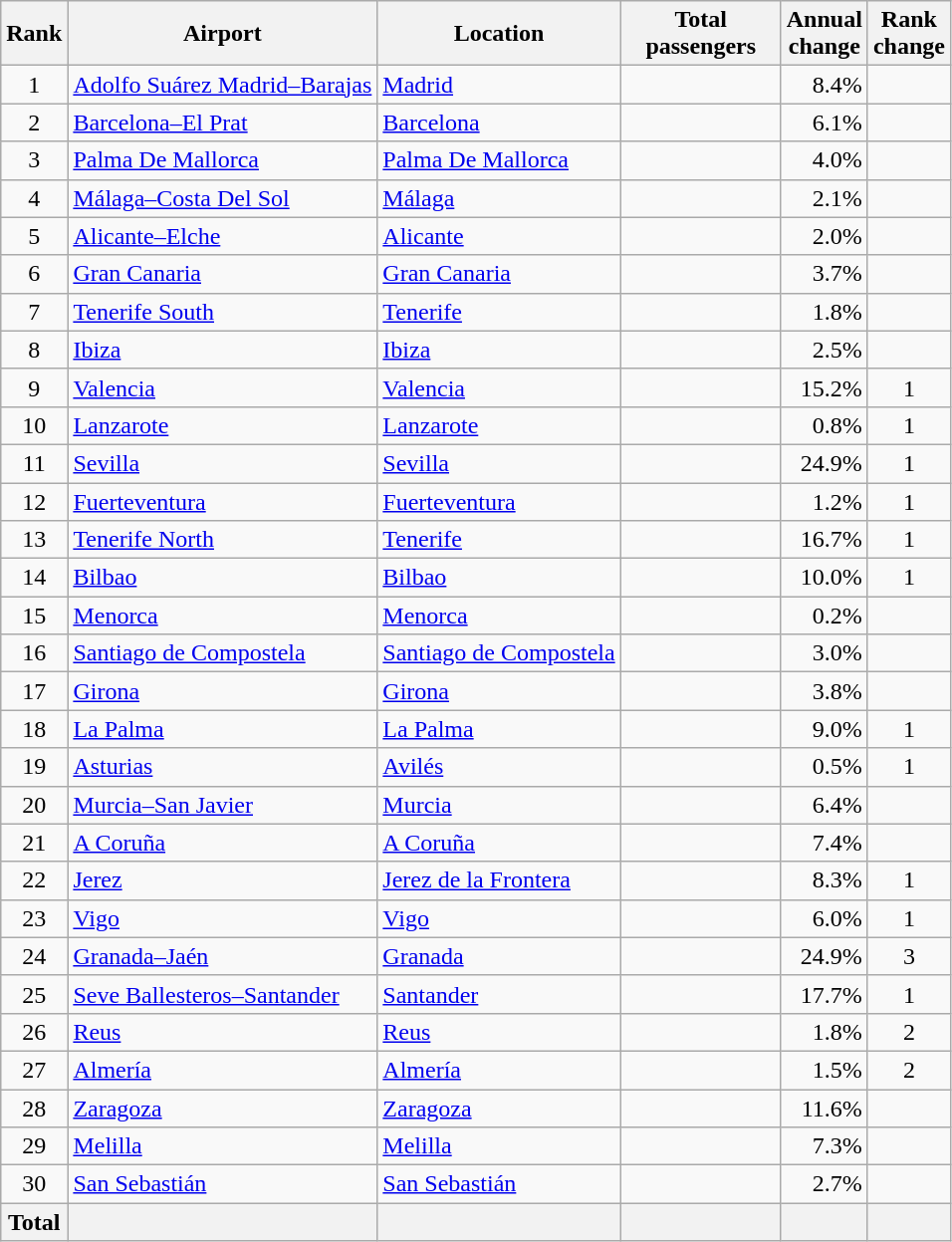<table class="wikitable sortable">
<tr>
<th>Rank</th>
<th>Airport</th>
<th>Location</th>
<th style="width:100px">Total<br>passengers</th>
<th>Annual<br>change</th>
<th>Rank<br>change</th>
</tr>
<tr>
<td align="center">1</td>
<td><a href='#'>Adolfo Suárez Madrid–Barajas</a></td>
<td><a href='#'>Madrid</a></td>
<td align="right"></td>
<td align="right">8.4%</td>
<td align="center"></td>
</tr>
<tr>
<td align="center">2</td>
<td><a href='#'>Barcelona–El Prat</a></td>
<td><a href='#'>Barcelona</a></td>
<td align="right"></td>
<td align="right">6.1%</td>
<td align="center"></td>
</tr>
<tr>
<td align="center">3</td>
<td><a href='#'>Palma De Mallorca</a></td>
<td><a href='#'>Palma De Mallorca</a></td>
<td align="right"></td>
<td align="right">4.0%</td>
<td align="center"></td>
</tr>
<tr>
<td align="center">4</td>
<td><a href='#'>Málaga–Costa Del Sol</a></td>
<td><a href='#'>Málaga</a></td>
<td align="right"></td>
<td align="right">2.1%</td>
<td align="center"></td>
</tr>
<tr>
<td align="center">5</td>
<td><a href='#'>Alicante–Elche</a></td>
<td><a href='#'>Alicante</a></td>
<td align="right"></td>
<td align="right">2.0%</td>
<td align="center"></td>
</tr>
<tr>
<td align="center">6</td>
<td><a href='#'>Gran Canaria</a></td>
<td><a href='#'>Gran Canaria</a></td>
<td align="right"></td>
<td align="right">3.7%</td>
<td align="center"></td>
</tr>
<tr>
<td align="center">7</td>
<td><a href='#'>Tenerife South</a></td>
<td><a href='#'>Tenerife</a></td>
<td align="right"></td>
<td align="right">1.8%</td>
<td align="center"></td>
</tr>
<tr>
<td align="center">8</td>
<td><a href='#'>Ibiza</a></td>
<td><a href='#'>Ibiza</a></td>
<td align="right"></td>
<td align="right">2.5%</td>
<td align="center"></td>
</tr>
<tr>
<td align="center">9</td>
<td><a href='#'>Valencia</a></td>
<td><a href='#'>Valencia</a></td>
<td align="right"></td>
<td align="right">15.2%</td>
<td align="center"> 1</td>
</tr>
<tr>
<td align="center">10</td>
<td><a href='#'>Lanzarote</a></td>
<td><a href='#'>Lanzarote</a></td>
<td align="right"></td>
<td align="right">0.8%</td>
<td align="center"> 1</td>
</tr>
<tr>
<td align="center">11</td>
<td><a href='#'>Sevilla</a></td>
<td><a href='#'>Sevilla</a></td>
<td align="right"></td>
<td align="right">24.9%</td>
<td align="center"> 1</td>
</tr>
<tr>
<td align="center">12</td>
<td><a href='#'>Fuerteventura</a></td>
<td><a href='#'>Fuerteventura</a></td>
<td align="right"></td>
<td align="right">1.2%</td>
<td align="center"> 1</td>
</tr>
<tr>
<td align="center">13</td>
<td><a href='#'>Tenerife North</a></td>
<td><a href='#'>Tenerife</a></td>
<td align="right"></td>
<td align="right">16.7%</td>
<td align="center"> 1</td>
</tr>
<tr>
<td align="center">14</td>
<td><a href='#'>Bilbao</a></td>
<td><a href='#'>Bilbao</a></td>
<td align="right"></td>
<td align="right">10.0%</td>
<td align="center"> 1</td>
</tr>
<tr>
<td align="center">15</td>
<td><a href='#'>Menorca</a></td>
<td><a href='#'>Menorca</a></td>
<td align="right"></td>
<td align="right">0.2%</td>
<td align="center"></td>
</tr>
<tr>
<td align="center">16</td>
<td><a href='#'>Santiago de Compostela</a></td>
<td><a href='#'>Santiago de Compostela</a></td>
<td align="right"></td>
<td align="right">3.0%</td>
<td align="center"></td>
</tr>
<tr>
<td align="center">17</td>
<td><a href='#'>Girona</a></td>
<td><a href='#'>Girona</a></td>
<td align="right"></td>
<td align="right">3.8%</td>
<td align="center"></td>
</tr>
<tr>
<td align="center">18</td>
<td><a href='#'>La Palma</a></td>
<td><a href='#'>La Palma</a></td>
<td align="right"></td>
<td align="right">9.0%</td>
<td align="center"> 1</td>
</tr>
<tr>
<td align="center">19</td>
<td><a href='#'>Asturias</a></td>
<td><a href='#'>Avilés</a></td>
<td align="right"></td>
<td align="right">0.5%</td>
<td align="center"> 1</td>
</tr>
<tr>
<td align="center">20</td>
<td><a href='#'>Murcia–San Javier</a></td>
<td><a href='#'>Murcia</a></td>
<td align="right"></td>
<td align="right">6.4%</td>
<td align="center"></td>
</tr>
<tr>
<td align="center">21</td>
<td><a href='#'>A Coruña</a></td>
<td><a href='#'>A Coruña</a></td>
<td align="right"></td>
<td align="right">7.4%</td>
<td align="center"></td>
</tr>
<tr>
<td align="center">22</td>
<td><a href='#'>Jerez</a></td>
<td><a href='#'>Jerez de la Frontera</a></td>
<td align="right"></td>
<td align="right">8.3%</td>
<td align="center"> 1</td>
</tr>
<tr>
<td align="center">23</td>
<td><a href='#'>Vigo</a></td>
<td><a href='#'>Vigo</a></td>
<td align="right"></td>
<td align="right">6.0%</td>
<td align="center"> 1</td>
</tr>
<tr>
<td align="center">24</td>
<td><a href='#'>Granada–Jaén</a></td>
<td><a href='#'>Granada</a></td>
<td align="right"></td>
<td align="right">24.9%</td>
<td align="center"> 3</td>
</tr>
<tr>
<td align="center">25</td>
<td><a href='#'>Seve Ballesteros–Santander</a></td>
<td><a href='#'>Santander</a></td>
<td align="right"></td>
<td align="right">17.7%</td>
<td align="center"> 1</td>
</tr>
<tr>
<td align="center">26</td>
<td><a href='#'>Reus</a></td>
<td><a href='#'>Reus</a></td>
<td align="right"></td>
<td align="right">1.8%</td>
<td align="center"> 2</td>
</tr>
<tr>
<td align="center">27</td>
<td><a href='#'>Almería</a></td>
<td><a href='#'>Almería</a></td>
<td align="right"></td>
<td align="right">1.5%</td>
<td align="center"> 2</td>
</tr>
<tr>
<td align="center">28</td>
<td><a href='#'>Zaragoza</a></td>
<td><a href='#'>Zaragoza</a></td>
<td align="right"></td>
<td align="right">11.6%</td>
<td align="center"></td>
</tr>
<tr>
<td align="center">29</td>
<td><a href='#'>Melilla</a></td>
<td><a href='#'>Melilla</a></td>
<td align="right"></td>
<td align="right">7.3%</td>
<td align="center"></td>
</tr>
<tr>
<td align="center">30</td>
<td><a href='#'>San Sebastián</a></td>
<td><a href='#'>San Sebastián</a></td>
<td align="right"></td>
<td align="right">2.7%</td>
<td align="center"></td>
</tr>
<tr>
<th>Total</th>
<th></th>
<th></th>
<th></th>
<th align="right"></th>
<th></th>
</tr>
</table>
